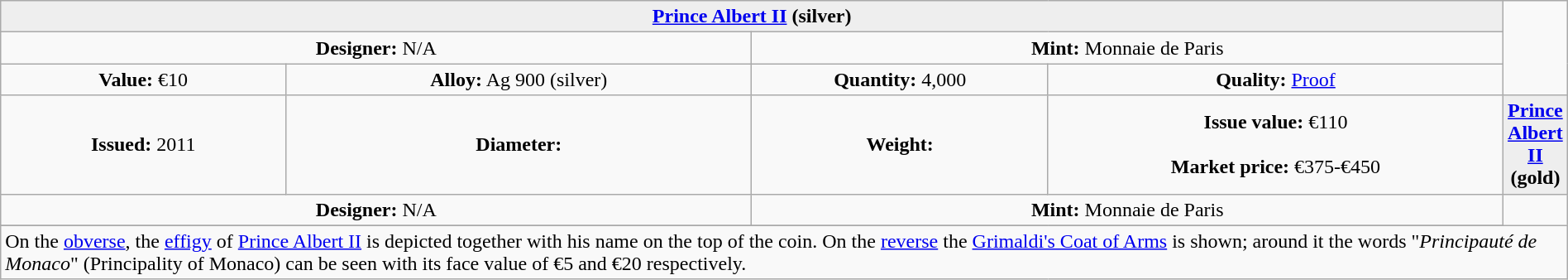<table class="wikitable" width="100%">
<tr>
<th colspan="4" align=center style="background:#eeeeee;"><a href='#'>Prince Albert II</a> (silver)</th>
</tr>
<tr>
<td colspan="2" width="50%" align=center><strong>Designer:</strong> N/A</td>
<td colspan="2" width="50%" align=center><strong>Mint:</strong> Monnaie de Paris</td>
</tr>
<tr>
<td align=center><strong>Value:</strong> €10</td>
<td align=center><strong>Alloy:</strong> Ag 900 (silver)</td>
<td align=center><strong>Quantity:</strong> 4,000</td>
<td align=center><strong>Quality:</strong> <a href='#'>Proof</a></td>
</tr>
<tr>
<td align=center><strong>Issued:</strong> 2011</td>
<td align=center><strong>Diameter:</strong> </td>
<td align=center><strong>Weight:</strong> </td>
<td align=center><strong>Issue value:</strong> €110<br><br><strong>Market price:</strong> €375-€450</td>
<th colspan="4" align=center style="background:#eeeeee;"><a href='#'>Prince Albert II</a> (gold)</th>
</tr>
<tr>
<td colspan="2" width="50%" align=center><strong>Designer:</strong> N/A</td>
<td colspan="2" width="50%" align=center><strong>Mint:</strong> Monnaie de Paris</td>
</tr>
<tr>
</tr>
<tr>
<td colspan="5" align=left>On the <a href='#'>obverse</a>, the <a href='#'>effigy</a> of <a href='#'>Prince Albert II</a> is depicted together with his name on the top of the coin. On the <a href='#'>reverse</a> the <a href='#'>Grimaldi's Coat of Arms</a> is shown; around it the words "<em>Principauté de Monaco</em>" (Principality of Monaco) can be seen with its face value of €5 and €20 respectively.</td>
</tr>
</table>
